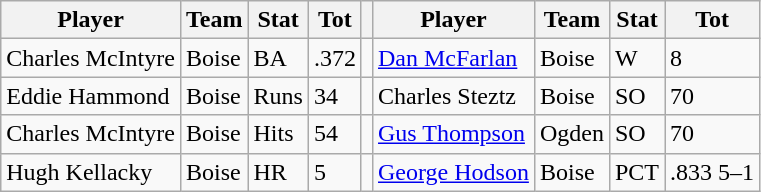<table class="wikitable">
<tr>
<th>Player</th>
<th>Team</th>
<th>Stat</th>
<th>Tot</th>
<th></th>
<th>Player</th>
<th>Team</th>
<th>Stat</th>
<th>Tot</th>
</tr>
<tr>
<td>Charles McIntyre</td>
<td>Boise</td>
<td>BA</td>
<td>.372</td>
<td></td>
<td><a href='#'>Dan McFarlan</a></td>
<td>Boise</td>
<td>W</td>
<td>8</td>
</tr>
<tr>
<td>Eddie Hammond</td>
<td>Boise</td>
<td>Runs</td>
<td>34</td>
<td></td>
<td>Charles Steztz</td>
<td>Boise</td>
<td>SO</td>
<td>70</td>
</tr>
<tr>
<td>Charles McIntyre</td>
<td>Boise</td>
<td>Hits</td>
<td>54</td>
<td></td>
<td><a href='#'>Gus Thompson</a></td>
<td>Ogden</td>
<td>SO</td>
<td>70</td>
</tr>
<tr>
<td>Hugh Kellacky</td>
<td>Boise</td>
<td>HR</td>
<td>5</td>
<td></td>
<td><a href='#'>George Hodson</a></td>
<td>Boise</td>
<td>PCT</td>
<td>.833 5–1</td>
</tr>
</table>
